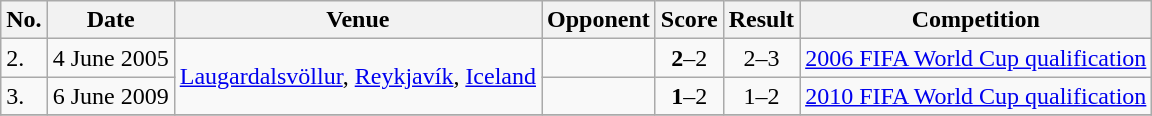<table class="wikitable">
<tr>
<th>No.</th>
<th>Date</th>
<th>Venue</th>
<th>Opponent</th>
<th>Score</th>
<th>Result</th>
<th>Competition</th>
</tr>
<tr>
<td>2.</td>
<td>4 June 2005</td>
<td rowspan=2><a href='#'>Laugardalsvöllur</a>, <a href='#'>Reykjavík</a>, <a href='#'>Iceland</a></td>
<td></td>
<td align=center><strong>2</strong>–2</td>
<td align=center>2–3</td>
<td><a href='#'>2006 FIFA World Cup qualification</a></td>
</tr>
<tr>
<td>3.</td>
<td>6 June 2009</td>
<td></td>
<td align=center><strong>1</strong>–2</td>
<td align=center>1–2</td>
<td><a href='#'>2010 FIFA World Cup qualification</a></td>
</tr>
<tr>
</tr>
</table>
